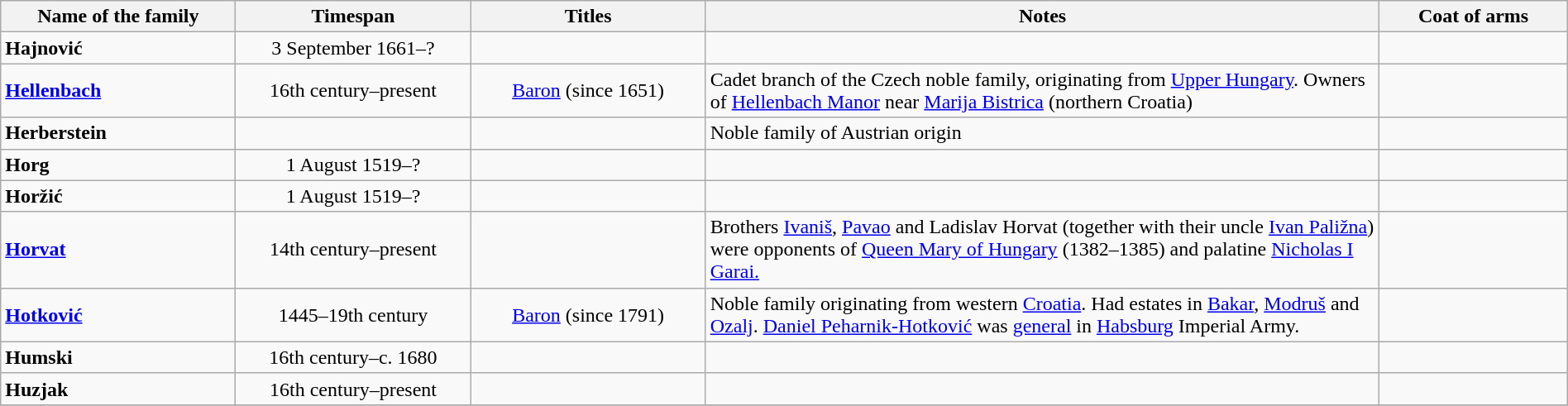<table class="wikitable" style="text-align:center" width=100%>
<tr>
<th bgcolor="silver" ! width="15%">Name of the family</th>
<th bgcolor="silver" ! width="15%">Timespan</th>
<th bgcolor="silver" ! width="15%">Titles</th>
<th bgcolor="silver" ! width="43%">Notes</th>
<th bgcolor="silver" ! width="12%">Coat of arms</th>
</tr>
<tr>
<td align="left"><strong>Hajnović</strong></td>
<td>3 September 1661–?</td>
<td></td>
<td></td>
<td></td>
</tr>
<tr>
<td align="left"><a href='#'><strong>Hellenbach</strong></a></td>
<td align="center">16th century–present</td>
<td align="center"><a href='#'>Baron</a> (since 1651)</td>
<td align="left">Cadet branch of the Czech noble family, originating from <a href='#'>Upper Hungary</a>. Owners of <a href='#'>Hellenbach Manor</a> near <a href='#'>Marija Bistrica</a> (northern Croatia)</td>
<td align="center"></td>
</tr>
<tr>
<td align="left"><strong>Herberstein</strong></td>
<td></td>
<td></td>
<td align="left">Noble family of Austrian origin</td>
<td align="center"></td>
</tr>
<tr>
<td align="left"><strong>Horg</strong></td>
<td>1 August 1519–?</td>
<td></td>
<td></td>
<td></td>
</tr>
<tr>
<td align="left"><strong>Horžić</strong></td>
<td>1 August 1519–?</td>
<td></td>
<td></td>
<td></td>
</tr>
<tr>
<td align="left"><a href='#'><strong>Horvat</strong></a></td>
<td align="center">14th century–present</td>
<td align="center"></td>
<td align="left">Brothers <a href='#'>Ivaniš</a>, <a href='#'>Pavao</a> and Ladislav Horvat (together with their uncle <a href='#'>Ivan Paližna</a>) were opponents of <a href='#'>Queen Mary of Hungary</a> (1382–1385) and palatine <a href='#'>Nicholas I Garai.</a></td>
<td align="center"></td>
</tr>
<tr>
<td align="left"><a href='#'><strong>Hotković</strong></a></td>
<td align="center">1445–19th century</td>
<td align="center"><a href='#'>Baron</a> (since 1791)</td>
<td align="left">Noble family originating from western <a href='#'>Croatia</a>. Had estates in <a href='#'>Bakar</a>, <a href='#'>Modruš</a> and <a href='#'>Ozalj</a>. <a href='#'>Daniel Peharnik-Hotković</a> was <a href='#'>general</a> in <a href='#'>Habsburg</a> Imperial Army.</td>
<td align="center"></td>
</tr>
<tr>
<td align="left"><strong>Humski</strong></td>
<td>16th century–c. 1680</td>
<td></td>
<td></td>
<td></td>
</tr>
<tr>
<td align="left"><strong>Huzjak</strong></td>
<td>16th century–present</td>
<td></td>
<td></td>
<td align="center"></td>
</tr>
<tr>
</tr>
</table>
